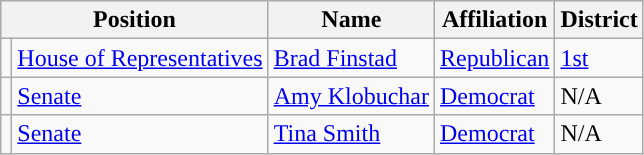<table class="wikitable">
<tr>
<th colspan="2">Position</th>
<th>Name</th>
<th>Affiliation</th>
<th>District</th>
</tr>
<tr>
<td style="background-color:"></td>
<td><a href='#'>House of Representatives</a></td>
<td><a href='#'>Brad Finstad</a></td>
<td><a href='#'>Republican</a></td>
<td><a href='#'>1st</a></td>
</tr>
<tr>
<td style="background-color:"></td>
<td><a href='#'>Senate</a></td>
<td><a href='#'>Amy Klobuchar</a></td>
<td><a href='#'>Democrat</a></td>
<td>N/A</td>
</tr>
<tr>
<td style="background-color:"></td>
<td><a href='#'>Senate</a></td>
<td><a href='#'>Tina Smith</a></td>
<td><a href='#'>Democrat</a></td>
<td>N/A</td>
</tr>
</table>
